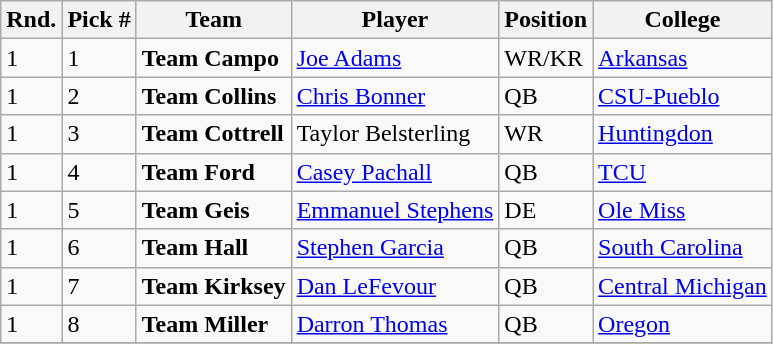<table class="wikitable sortable">
<tr>
<th scope="col">Rnd.</th>
<th scope="col">Pick #</th>
<th scope="col">Team</th>
<th scope="col">Player</th>
<th scope="col">Position</th>
<th scope="col">College</th>
</tr>
<tr>
<td>1</td>
<td>1</td>
<td><strong>Team Campo</strong></td>
<td><a href='#'>Joe Adams</a></td>
<td>WR/KR</td>
<td><a href='#'>Arkansas</a></td>
</tr>
<tr>
<td>1</td>
<td>2</td>
<td><strong>Team Collins</strong></td>
<td><a href='#'>Chris Bonner</a></td>
<td>QB</td>
<td><a href='#'>CSU-Pueblo</a></td>
</tr>
<tr>
<td>1</td>
<td>3</td>
<td><strong>Team Cottrell</strong></td>
<td>Taylor Belsterling</td>
<td>WR</td>
<td><a href='#'>Huntingdon</a></td>
</tr>
<tr>
<td>1</td>
<td>4</td>
<td><strong>Team Ford</strong></td>
<td><a href='#'>Casey Pachall</a></td>
<td>QB</td>
<td><a href='#'>TCU</a></td>
</tr>
<tr>
<td>1</td>
<td>5</td>
<td><strong>Team Geis</strong></td>
<td><a href='#'>Emmanuel Stephens</a></td>
<td>DE</td>
<td><a href='#'>Ole Miss</a></td>
</tr>
<tr>
<td>1</td>
<td>6</td>
<td><strong>Team Hall</strong></td>
<td><a href='#'>Stephen Garcia</a></td>
<td>QB</td>
<td><a href='#'>South Carolina</a></td>
</tr>
<tr>
<td>1</td>
<td>7</td>
<td><strong>Team Kirksey</strong></td>
<td><a href='#'>Dan LeFevour</a></td>
<td>QB</td>
<td><a href='#'>Central Michigan</a></td>
</tr>
<tr>
<td>1</td>
<td>8</td>
<td><strong>Team Miller</strong></td>
<td><a href='#'>Darron Thomas</a></td>
<td>QB</td>
<td><a href='#'>Oregon</a></td>
</tr>
<tr>
</tr>
</table>
